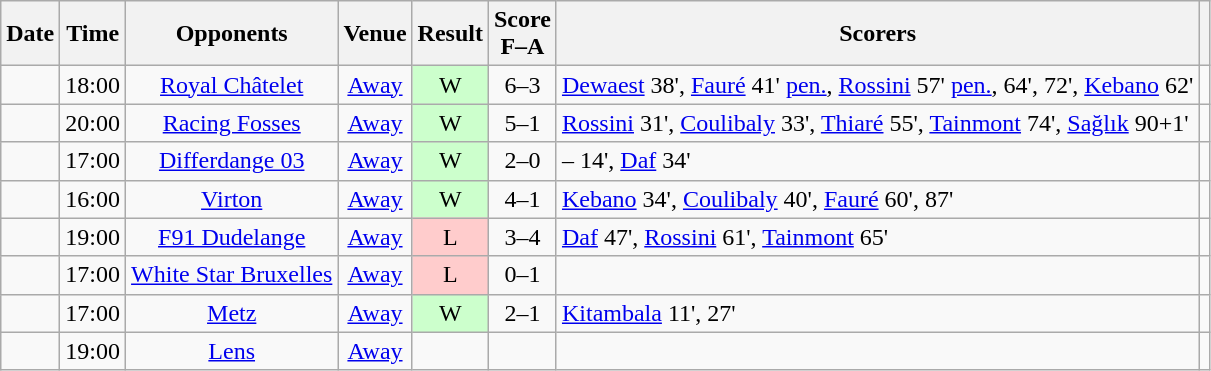<table class="wikitable plainrowheaders sortable" style="text-align:center">
<tr>
<th scope="col">Date</th>
<th scope="col">Time</th>
<th scope="col">Opponents</th>
<th scope="col">Venue</th>
<th scope="col">Result</th>
<th scope="col">Score<br>F–A</th>
<th scope="col" class="unsortable">Scorers</th>
<th scope="col" class="unsortable"></th>
</tr>
<tr>
<td></td>
<td>18:00</td>
<td><a href='#'>Royal Châtelet</a></td>
<td><a href='#'>Away</a></td>
<td style="background-color:#CCFFCC">W</td>
<td>6–3</td>
<td align="left"><a href='#'>Dewaest</a> 38', <a href='#'>Fauré</a> 41' <a href='#'>pen.</a>, <a href='#'>Rossini</a> 57' <a href='#'>pen.</a>, 64', 72', <a href='#'>Kebano</a> 62'</td>
<td></td>
</tr>
<tr>
<td></td>
<td>20:00</td>
<td><a href='#'>Racing Fosses</a></td>
<td><a href='#'>Away</a></td>
<td style="background-color:#CCFFCC">W</td>
<td>5–1</td>
<td align="left"><a href='#'>Rossini</a> 31', <a href='#'>Coulibaly</a> 33', <a href='#'>Thiaré</a> 55', <a href='#'>Tainmont</a> 74', <a href='#'>Sağlık</a> 90+1'</td>
<td></td>
</tr>
<tr>
<td></td>
<td>17:00</td>
<td><a href='#'>Differdange 03</a></td>
<td><a href='#'>Away</a></td>
<td style="background-color:#CCFFCC">W</td>
<td>2–0</td>
<td align="left">– 14', <a href='#'>Daf</a> 34'</td>
<td></td>
</tr>
<tr>
<td></td>
<td>16:00</td>
<td><a href='#'>Virton</a></td>
<td><a href='#'>Away</a></td>
<td style="background-color:#CCFFCC">W</td>
<td>4–1</td>
<td align="left"><a href='#'>Kebano</a> 34', <a href='#'>Coulibaly</a> 40', <a href='#'>Fauré</a> 60', 87'</td>
<td></td>
</tr>
<tr>
<td></td>
<td>19:00</td>
<td><a href='#'>F91 Dudelange</a></td>
<td><a href='#'>Away</a></td>
<td style="background-color:#FFCCCC">L</td>
<td>3–4</td>
<td align="left"><a href='#'>Daf</a> 47', <a href='#'>Rossini</a> 61', <a href='#'>Tainmont</a> 65'</td>
<td></td>
</tr>
<tr>
<td></td>
<td>17:00</td>
<td><a href='#'>White Star Bruxelles</a></td>
<td><a href='#'>Away</a></td>
<td style="background-color:#FFCCCC">L</td>
<td>0–1</td>
<td align="left"></td>
<td></td>
</tr>
<tr>
<td></td>
<td>17:00</td>
<td><a href='#'>Metz</a></td>
<td><a href='#'>Away</a></td>
<td style="background-color:#CCFFCC">W</td>
<td>2–1</td>
<td align="left"><a href='#'>Kitambala</a> 11', 27'</td>
<td></td>
</tr>
<tr>
<td></td>
<td>19:00</td>
<td><a href='#'>Lens</a></td>
<td><a href='#'>Away</a></td>
<td></td>
<td></td>
<td></td>
<td></td>
</tr>
</table>
